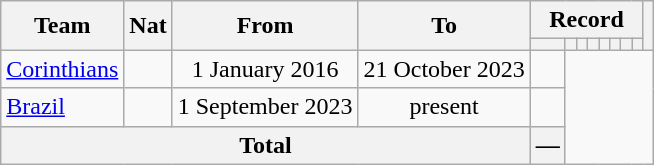<table class="wikitable" style="text-align: center">
<tr>
<th rowspan="2">Team</th>
<th rowspan="2">Nat</th>
<th rowspan="2">From</th>
<th rowspan="2">To</th>
<th colspan="8">Record</th>
<th rowspan="2"></th>
</tr>
<tr>
<th></th>
<th></th>
<th></th>
<th></th>
<th></th>
<th></th>
<th></th>
<th></th>
</tr>
<tr>
<td align="left"><a href='#'>Corinthians</a></td>
<td style="text-align:center;"></td>
<td style="text-align:center;">1 January 2016</td>
<td style="text-align:center;">21 October 2023<br></td>
<td></td>
</tr>
<tr>
<td align="left"><a href='#'>Brazil</a></td>
<td style="text-align:center;"></td>
<td style="text-align:center;">1 September 2023</td>
<td style="text-align:center;">present<br></td>
<td></td>
</tr>
<tr>
<th colspan="4">Total<br></th>
<th>—</th>
</tr>
</table>
